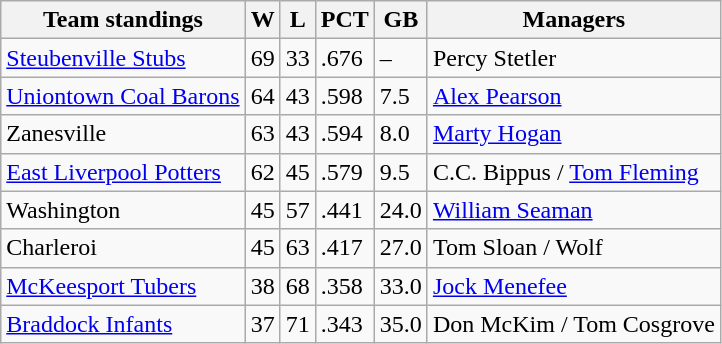<table class="wikitable">
<tr>
<th>Team standings</th>
<th>W</th>
<th>L</th>
<th>PCT</th>
<th>GB</th>
<th>Managers</th>
</tr>
<tr>
<td><a href='#'>Steubenville Stubs</a></td>
<td>69</td>
<td>33</td>
<td>.676</td>
<td>–</td>
<td>Percy Stetler</td>
</tr>
<tr>
<td><a href='#'>Uniontown Coal Barons</a></td>
<td>64</td>
<td>43</td>
<td>.598</td>
<td>7.5</td>
<td><a href='#'>Alex Pearson</a></td>
</tr>
<tr>
<td>Zanesville</td>
<td>63</td>
<td>43</td>
<td>.594</td>
<td>8.0</td>
<td><a href='#'>Marty Hogan</a></td>
</tr>
<tr>
<td><a href='#'>East Liverpool Potters</a></td>
<td>62</td>
<td>45</td>
<td>.579</td>
<td>9.5</td>
<td>C.C. Bippus / <a href='#'>Tom Fleming</a></td>
</tr>
<tr>
<td>Washington</td>
<td>45</td>
<td>57</td>
<td>.441</td>
<td>24.0</td>
<td><a href='#'>William Seaman</a></td>
</tr>
<tr>
<td>Charleroi</td>
<td>45</td>
<td>63</td>
<td>.417</td>
<td>27.0</td>
<td>Tom Sloan / Wolf</td>
</tr>
<tr>
<td><a href='#'>McKeesport Tubers</a></td>
<td>38</td>
<td>68</td>
<td>.358</td>
<td>33.0</td>
<td><a href='#'>Jock Menefee</a></td>
</tr>
<tr>
<td><a href='#'>Braddock Infants</a></td>
<td>37</td>
<td>71</td>
<td>.343</td>
<td>35.0</td>
<td>Don McKim / Tom Cosgrove</td>
</tr>
</table>
